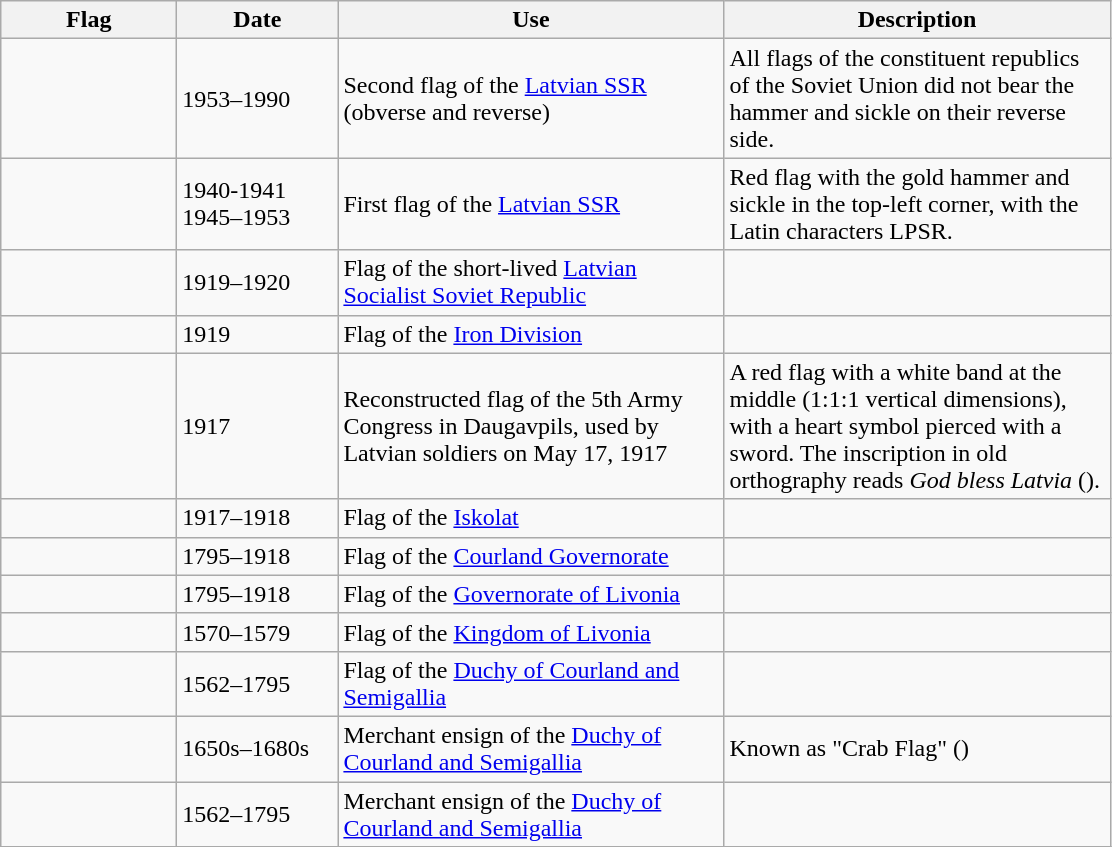<table class="wikitable">
<tr>
<th width="110">Flag</th>
<th width="100">Date</th>
<th width="250">Use</th>
<th width="250">Description</th>
</tr>
<tr>
<td><br></td>
<td>1953–1990</td>
<td>Second flag of the <a href='#'>Latvian SSR</a> (obverse and reverse)</td>
<td>All flags of the constituent republics of the Soviet Union did not bear the hammer and sickle on their reverse side.</td>
</tr>
<tr>
<td></td>
<td>1940-1941<br>1945–1953</td>
<td>First flag of the <a href='#'>Latvian SSR</a></td>
<td>Red flag with the gold hammer and sickle in the top-left corner, with the Latin characters LPSR.</td>
</tr>
<tr>
<td></td>
<td>1919–1920</td>
<td>Flag of the short-lived <a href='#'>Latvian Socialist Soviet Republic</a></td>
<td></td>
</tr>
<tr>
<td></td>
<td>1919</td>
<td>Flag of the <a href='#'>Iron Division</a></td>
<td></td>
</tr>
<tr>
<td></td>
<td>1917</td>
<td>Reconstructed flag of the 5th Army Congress in Daugavpils, used by Latvian soldiers on May 17, 1917</td>
<td>A red flag with a white band at the middle (1:1:1 vertical dimensions), with a heart symbol pierced with a sword. The inscription in old orthography reads <em>God bless Latvia</em> (<em></em>).</td>
</tr>
<tr>
<td></td>
<td>1917–1918</td>
<td>Flag of the <a href='#'>Iskolat</a></td>
<td></td>
</tr>
<tr>
<td></td>
<td>1795–1918</td>
<td>Flag of the <a href='#'>Courland Governorate</a></td>
<td></td>
</tr>
<tr>
<td></td>
<td>1795–1918</td>
<td>Flag of the <a href='#'>Governorate of Livonia</a></td>
<td></td>
</tr>
<tr>
<td></td>
<td>1570–1579</td>
<td>Flag of the <a href='#'>Kingdom of Livonia</a></td>
<td></td>
</tr>
<tr>
<td></td>
<td>1562–1795</td>
<td>Flag of the <a href='#'>Duchy of Courland and Semigallia</a></td>
<td></td>
</tr>
<tr>
<td></td>
<td>1650s–1680s</td>
<td>Merchant ensign of the <a href='#'>Duchy of Courland and Semigallia</a></td>
<td>Known as "Crab Flag" (<em></em>)</td>
</tr>
<tr>
<td></td>
<td>1562–1795</td>
<td>Merchant ensign of the <a href='#'>Duchy of Courland and Semigallia</a></td>
<td></td>
</tr>
<tr>
</tr>
</table>
